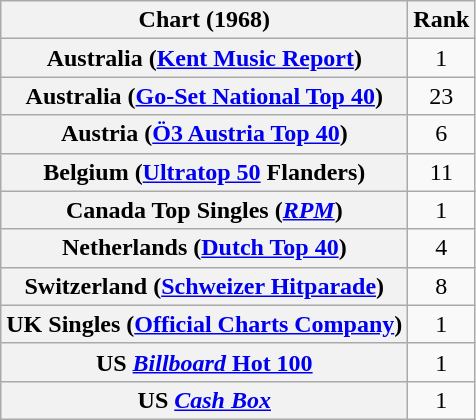<table class="wikitable sortable plainrowheaders" style="text-align:center">
<tr>
<th>Chart (1968)</th>
<th>Rank</th>
</tr>
<tr>
<th scope="row">Australia (<a href='#'>Kent Music Report</a>)</th>
<td>1</td>
</tr>
<tr>
<th scope="row">Australia (<a href='#'>Go-Set National Top 40</a>)</th>
<td>23</td>
</tr>
<tr>
<th scope="row">Austria (<a href='#'>Ö3 Austria Top 40</a>)</th>
<td>6</td>
</tr>
<tr>
<th scope="row">Belgium (<a href='#'>Ultratop 50</a> Flanders)</th>
<td>11</td>
</tr>
<tr>
<th scope="row">Canada Top Singles (<em><a href='#'>RPM</a></em>)</th>
<td>1</td>
</tr>
<tr>
<th scope="row">Netherlands (<a href='#'>Dutch Top 40</a>)</th>
<td>4</td>
</tr>
<tr>
<th scope="row">Switzerland (<a href='#'>Schweizer Hitparade</a>)</th>
<td>8</td>
</tr>
<tr>
<th scope="row">UK Singles (<a href='#'>Official Charts Company</a>)</th>
<td>1</td>
</tr>
<tr>
<th scope="row">US <a href='#'><em>Billboard</em> Hot 100</a></th>
<td>1</td>
</tr>
<tr>
<th scope="row">US <em><a href='#'>Cash Box</a></em></th>
<td>1</td>
</tr>
</table>
